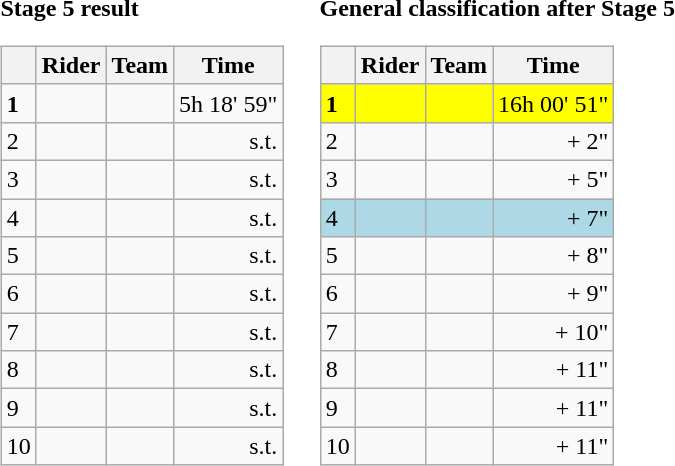<table>
<tr>
<td><strong>Stage 5 result</strong><br><table class="wikitable">
<tr>
<th></th>
<th>Rider</th>
<th>Team</th>
<th>Time</th>
</tr>
<tr>
<td><strong>1 </strong></td>
<td><strong> </strong></td>
<td><strong> </strong></td>
<td align="right">5h 18' 59"</td>
</tr>
<tr>
<td>2</td>
<td></td>
<td></td>
<td align="right">s.t.</td>
</tr>
<tr>
<td>3</td>
<td></td>
<td></td>
<td align="right">s.t.</td>
</tr>
<tr>
<td>4</td>
<td></td>
<td></td>
<td align="right">s.t.</td>
</tr>
<tr>
<td>5</td>
<td></td>
<td></td>
<td align="right">s.t.</td>
</tr>
<tr>
<td>6</td>
<td></td>
<td></td>
<td align="right">s.t.</td>
</tr>
<tr>
<td>7</td>
<td></td>
<td></td>
<td align="right">s.t.</td>
</tr>
<tr>
<td>8</td>
<td></td>
<td></td>
<td align="right">s.t.</td>
</tr>
<tr>
<td>9</td>
<td></td>
<td></td>
<td align="right">s.t.</td>
</tr>
<tr>
<td>10</td>
<td></td>
<td></td>
<td align="right">s.t.</td>
</tr>
</table>
</td>
<td></td>
<td><strong>General classification after Stage 5</strong><br><table class="wikitable">
<tr>
<th></th>
<th>Rider</th>
<th>Team</th>
<th>Time</th>
</tr>
<tr bgcolor="yellow">
<td><strong>1 </strong> </td>
<td><strong> </strong></td>
<td><strong></strong></td>
<td align="right">16h 00' 51"</td>
</tr>
<tr>
<td>2</td>
<td></td>
<td></td>
<td align="right">+ 2"</td>
</tr>
<tr>
<td>3</td>
<td></td>
<td></td>
<td align="right">+ 5"</td>
</tr>
<tr bgcolor="lightblue">
<td>4 </td>
<td></td>
<td></td>
<td align="right">+ 7"</td>
</tr>
<tr>
<td>5</td>
<td></td>
<td></td>
<td align="right">+ 8"</td>
</tr>
<tr>
<td>6</td>
<td></td>
<td></td>
<td align="right">+ 9"</td>
</tr>
<tr>
<td>7</td>
<td></td>
<td></td>
<td align="right">+ 10"</td>
</tr>
<tr>
<td>8</td>
<td></td>
<td></td>
<td align="right">+ 11"</td>
</tr>
<tr>
<td>9</td>
<td></td>
<td></td>
<td align="right">+ 11"</td>
</tr>
<tr>
<td>10</td>
<td></td>
<td></td>
<td align="right">+ 11"</td>
</tr>
</table>
</td>
</tr>
</table>
